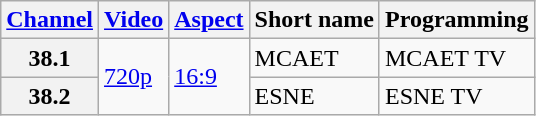<table class="wikitable">
<tr>
<th scope = "col"><a href='#'>Channel</a></th>
<th scope = "col"><a href='#'>Video</a></th>
<th scope = "col"><a href='#'>Aspect</a></th>
<th scope = "col">Short name</th>
<th scope = "col">Programming</th>
</tr>
<tr>
<th scope = "row">38.1</th>
<td rowspan="2"><a href='#'>720p</a></td>
<td rowspan="2"><a href='#'>16:9</a></td>
<td>MCAET</td>
<td>MCAET TV</td>
</tr>
<tr>
<th scope = "row">38.2</th>
<td>ESNE</td>
<td>ESNE TV</td>
</tr>
</table>
